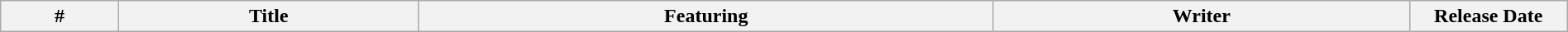<table class="wikitable plainrowheaders" style="width:100%;">
<tr>
<th>#</th>
<th>Title</th>
<th>Featuring</th>
<th>Writer</th>
<th width="120">Release Date<br>

























































































































</th>
</tr>
</table>
